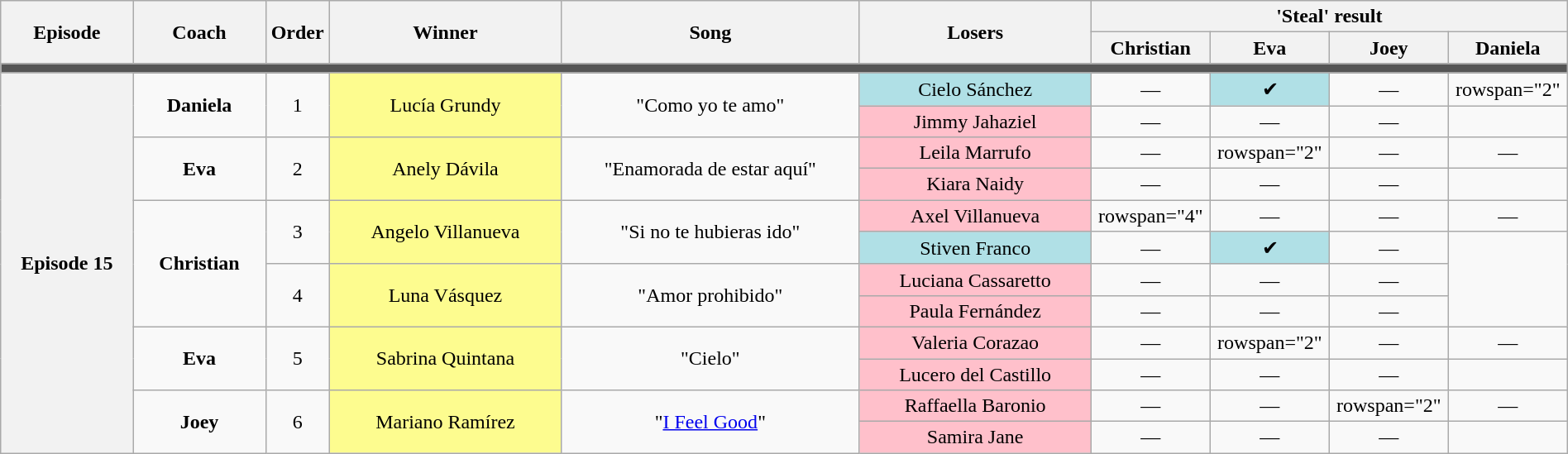<table class="wikitable" style="text-align: center; width:100%">
<tr>
<th rowspan="2" style="width:08%">Episode</th>
<th rowspan="2" style="width:08%">Coach</th>
<th rowspan="2" style="width:02%">Order</th>
<th rowspan="2" style="width:14%">Winner</th>
<th rowspan="2" style="width:18%">Song</th>
<th rowspan="2" style="width:14%">Losers</th>
<th colspan="4" style="width:24%">'Steal' result</th>
</tr>
<tr>
<th style="width:06%">Christian</th>
<th style="width:06%">Eva</th>
<th style="width:06%">Joey</th>
<th style="width:06%">Daniela</th>
</tr>
<tr>
<td colspan="10" style="background:#555"></td>
</tr>
<tr>
<th rowspan="12">Episode 15<br></th>
<td rowspan="2"><strong>Daniela</strong></td>
<td rowspan="2">1</td>
<td rowspan="2" style="background:#fdfc8f">Lucía Grundy</td>
<td rowspan="2">"Como yo te amo"</td>
<td style="background:#b0e0e6">Cielo Sánchez</td>
<td>—</td>
<td style="background:#b0e0e6">✔</td>
<td>—</td>
<td>rowspan="2" </td>
</tr>
<tr>
<td style="background:pink">Jimmy Jahaziel</td>
<td>—</td>
<td>—</td>
<td>—</td>
</tr>
<tr>
<td rowspan="2"><strong>Eva</strong></td>
<td rowspan="2">2</td>
<td rowspan="2" style="background:#fdfc8f">Anely Dávila</td>
<td rowspan="2">"Enamorada de estar aquí"</td>
<td style="background:pink">Leila Marrufo</td>
<td>—</td>
<td>rowspan="2" </td>
<td>—</td>
<td>—</td>
</tr>
<tr>
<td style="background:pink">Kiara Naidy</td>
<td>—</td>
<td>—</td>
<td>—</td>
</tr>
<tr>
<td rowspan="4"><strong>Christian</strong></td>
<td rowspan="2">3</td>
<td rowspan="2" style="background:#fdfc8f">Angelo Villanueva</td>
<td rowspan="2">"Si no te hubieras ido"</td>
<td style="background:pink">Axel Villanueva</td>
<td>rowspan="4" </td>
<td>—</td>
<td>—</td>
<td>—</td>
</tr>
<tr>
<td style="background:#b0e0e6">Stiven Franco</td>
<td>—</td>
<td style="background:#b0e0e6">✔</td>
<td>—</td>
</tr>
<tr>
<td rowspan="2">4</td>
<td rowspan="2" style="background:#fdfc8f">Luna Vásquez</td>
<td rowspan="2">"Amor prohibido"</td>
<td style="background:pink">Luciana Cassaretto</td>
<td>—</td>
<td>—</td>
<td>—</td>
</tr>
<tr>
<td style="background:pink">Paula Fernández</td>
<td>—</td>
<td>—</td>
<td>—</td>
</tr>
<tr>
<td rowspan="2"><strong>Eva</strong></td>
<td rowspan="2">5</td>
<td rowspan="2" style="background:#fdfc8f">Sabrina Quintana</td>
<td rowspan="2">"Cielo"</td>
<td style="background:pink">Valeria Corazao</td>
<td>—</td>
<td>rowspan="2" </td>
<td>—</td>
<td>—</td>
</tr>
<tr>
<td style="background:pink">Lucero del Castillo</td>
<td>—</td>
<td>—</td>
<td>—</td>
</tr>
<tr>
<td rowspan="2"><strong>Joey</strong></td>
<td rowspan="2">6</td>
<td rowspan="2" style="background:#fdfc8f">Mariano Ramírez</td>
<td rowspan="2">"<a href='#'>I Feel Good</a>"</td>
<td style="background:pink">Raffaella Baronio</td>
<td>—</td>
<td>—</td>
<td>rowspan="2" </td>
<td>—</td>
</tr>
<tr>
<td style="background:pink">Samira Jane</td>
<td>—</td>
<td>—</td>
<td>—</td>
</tr>
</table>
